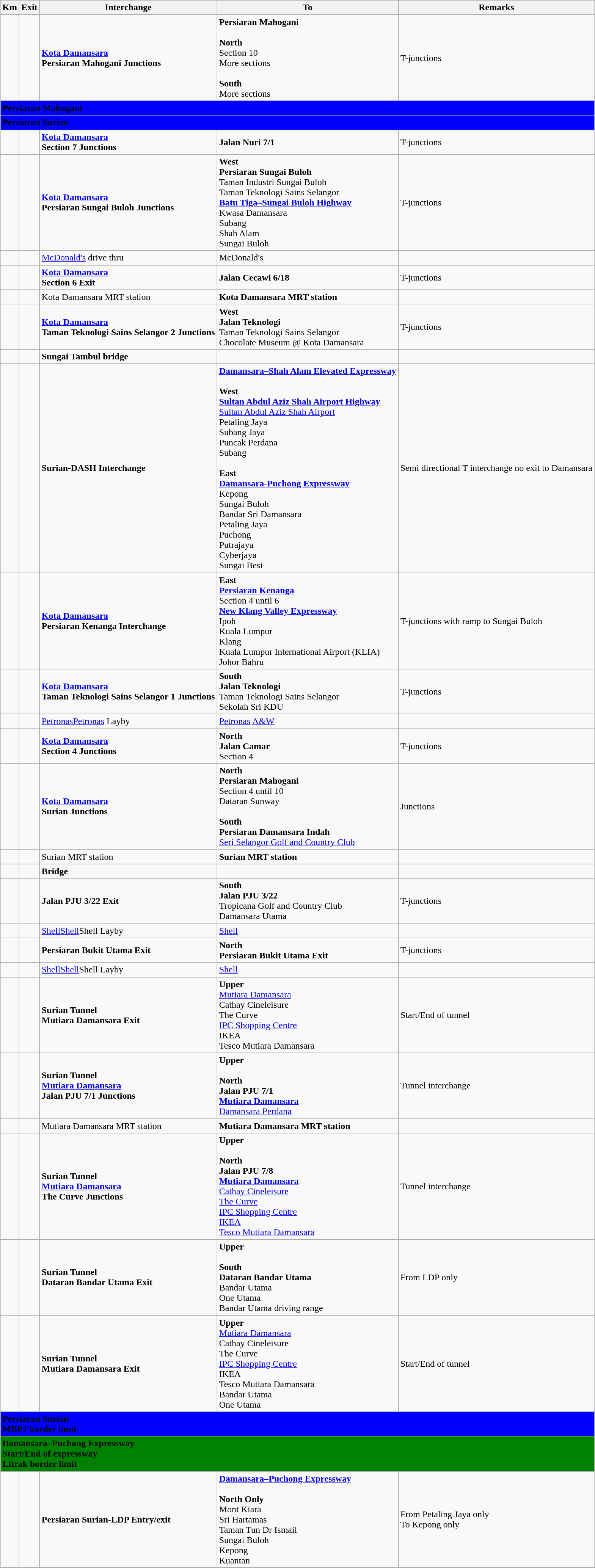<table class="wikitable">
<tr>
<th>Km</th>
<th>Exit</th>
<th>Interchange</th>
<th>To</th>
<th>Remarks</th>
</tr>
<tr>
<td></td>
<td></td>
<td><strong><a href='#'>Kota Damansara</a></strong><br><strong>Persiaran Mahogani Junctions</strong></td>
<td><strong>Persiaran Mahogani</strong><br><br><strong>North</strong><br>Section 10<br>More sections<br><br><strong>South</strong><br>More sections</td>
<td>T-junctions</td>
</tr>
<tr>
<td style="width:600px" colspan="6" style="text-align:center" bgcolor="blue"><strong><span>Persiaran Mahogani</span></strong></td>
</tr>
<tr>
<td style="width:600px" colspan="6" style="text-align:center" bgcolor="blue"><strong><span>Persiaran Surian</span></strong></td>
</tr>
<tr>
<td></td>
<td></td>
<td><strong><a href='#'>Kota Damansara</a></strong><br><strong>Section 7 Junctions</strong></td>
<td><strong>Jalan Nuri 7/1</strong></td>
<td>T-junctions</td>
</tr>
<tr>
<td></td>
<td></td>
<td><strong><a href='#'>Kota Damansara</a></strong><br><strong>Persiaran Sungai Buloh Junctions</strong></td>
<td><strong>West</strong><br><strong>Persiaran Sungai Buloh</strong><br>Taman Industri Sungai Buloh<br>Taman Teknologi Sains Selangor<br> <strong><a href='#'>Batu Tiga–Sungai Buloh Highway</a></strong><br>Kwasa Damansara<br>Subang<br>Shah Alam<br>Sungai Buloh</td>
<td>T-junctions</td>
</tr>
<tr>
<td></td>
<td></td>
<td><a href='#'>McDonald's</a> drive thru</td>
<td> McDonald's</td>
<td></td>
</tr>
<tr>
<td></td>
<td></td>
<td><strong><a href='#'>Kota Damansara</a></strong><br><strong>Section 6 Exit</strong></td>
<td><strong>Jalan Cecawi 6/18</strong></td>
<td>T-junctions</td>
</tr>
<tr>
<td></td>
<td></td>
<td>Kota Damansara MRT station</td>
<td><strong>Kota Damansara MRT station</strong><br></td>
<td></td>
</tr>
<tr>
<td></td>
<td></td>
<td><strong><a href='#'>Kota Damansara</a></strong><br><strong>Taman Teknologi Sains Selangor 2 Junctions</strong></td>
<td><strong>West</strong><br><strong>Jalan Teknologi</strong><br>Taman Teknologi Sains Selangor<br>Chocolate Museum @ Kota Damansara</td>
<td>T-junctions</td>
</tr>
<tr>
<td></td>
<td></td>
<td><strong>Sungai Tambul bridge</strong></td>
<td></td>
<td></td>
</tr>
<tr>
<td></td>
<td></td>
<td><strong>Surian-DASH Interchange</strong></td>
<td> <strong><a href='#'>Damansara–Shah Alam Elevated Expressway</a></strong><br><br><strong>West</strong><br> <strong><a href='#'>Sultan Abdul Aziz Shah Airport Highway</a></strong><br><a href='#'>Sultan Abdul Aziz Shah Airport</a> <br>Petaling Jaya<br>Subang Jaya<br>Puncak Perdana<br>Subang<br><br><strong>East</strong><br> <strong><a href='#'>Damansara-Puchong Expressway</a></strong><br>Kepong<br>Sungai Buloh<br>Bandar Sri Damansara<br>Petaling Jaya<br>Puchong<br>Putrajaya<br>Cyberjaya<br>Sungai Besi</td>
<td>Semi directional T interchange no exit to Damansara</td>
</tr>
<tr>
<td></td>
<td></td>
<td><strong><a href='#'>Kota Damansara</a></strong><br><strong>Persiaran Kenanga Interchange</strong></td>
<td><strong>East</strong><br><strong><a href='#'>Persiaran Kenanga</a></strong><br>Section 4 until 6<br>   <strong><a href='#'>New Klang Valley Expressway</a></strong><br>  Ipoh<br>  Kuala Lumpur<br>  Klang<br>  Kuala Lumpur International Airport (KLIA) <br>  Johor Bahru</td>
<td>T-junctions with ramp to Sungai Buloh</td>
</tr>
<tr>
<td></td>
<td></td>
<td><strong><a href='#'>Kota Damansara</a></strong><br><strong>Taman Teknologi Sains Selangor 1 Junctions</strong></td>
<td><strong>South</strong><br><strong>Jalan Teknologi</strong><br>Taman Teknologi Sains Selangor<br>Sekolah Sri KDU</td>
<td>T-junctions</td>
</tr>
<tr>
<td></td>
<td></td>
<td><a href='#'>PetronasPetronas</a> Layby</td>
<td>  <a href='#'>Petronas</a> <a href='#'>A&W</a></td>
<td></td>
</tr>
<tr>
<td></td>
<td></td>
<td><strong><a href='#'>Kota Damansara</a></strong><br><strong>Section 4 Junctions</strong></td>
<td><strong>North</strong><br><strong>Jalan Camar</strong><br>Section 4</td>
<td>T-junctions</td>
</tr>
<tr>
<td></td>
<td></td>
<td><strong><a href='#'>Kota Damansara</a></strong><br><strong>Surian Junctions</strong></td>
<td><strong>North</strong><br><strong>Persiaran Mahogani</strong><br>Section 4 until 10<br>Dataran Sunway<br><br><strong>South</strong><br><strong>Persiaran Damansara Indah</strong><br><a href='#'>Seri Selangor Golf and Country Club</a></td>
<td>Junctions</td>
</tr>
<tr>
<td></td>
<td></td>
<td>Surian MRT station</td>
<td><strong>Surian MRT station</strong><br></td>
<td></td>
</tr>
<tr>
<td></td>
<td></td>
<td><strong>Bridge</strong></td>
<td></td>
<td></td>
</tr>
<tr>
<td></td>
<td></td>
<td><strong>Jalan PJU 3/22 Exit</strong></td>
<td><strong>South</strong><br><strong>Jalan PJU 3/22</strong><br>Tropicana Golf and Country Club<br>Damansara Utama</td>
<td>T-junctions</td>
</tr>
<tr>
<td></td>
<td></td>
<td><a href='#'>ShellShell</a>Shell Layby</td>
<td>  <a href='#'>Shell</a></td>
<td></td>
</tr>
<tr>
<td></td>
<td></td>
<td><strong>Persiaran Bukit Utama Exit</strong></td>
<td><strong>North</strong><br><strong>Persiaran Bukit Utama Exit</strong></td>
<td>T-junctions</td>
</tr>
<tr>
<td></td>
<td></td>
<td><a href='#'>ShellShell</a>Shell Layby</td>
<td>  <a href='#'>Shell</a></td>
<td></td>
</tr>
<tr>
<td></td>
<td></td>
<td><strong>Surian Tunnel</strong><br><strong>Mutiara Damansara Exit</strong></td>
<td><strong>Upper</strong><br><a href='#'>Mutiara Damansara</a><br>Cathay Cineleisure<br>The Curve<br><a href='#'>IPC Shopping Centre</a><br>IKEA<br>Tesco Mutiara Damansara</td>
<td>Start/End of tunnel</td>
</tr>
<tr>
<td></td>
<td></td>
<td><strong>Surian Tunnel</strong><br><strong><a href='#'>Mutiara Damansara</a></strong><br><strong>Jalan PJU 7/1 Junctions</strong></td>
<td><strong>Upper</strong><br><br><strong>North</strong><br><strong>Jalan PJU 7/1</strong><br><strong><a href='#'>Mutiara Damansara</a></strong><br><a href='#'>Damansara Perdana</a></td>
<td>Tunnel interchange</td>
</tr>
<tr>
<td></td>
<td></td>
<td>Mutiara Damansara MRT station</td>
<td><strong>Mutiara Damansara MRT station</strong><br></td>
<td></td>
</tr>
<tr>
<td></td>
<td></td>
<td><strong>Surian Tunnel</strong><br><strong><a href='#'>Mutiara Damansara</a></strong><br><strong>The Curve Junctions</strong></td>
<td><strong>Upper</strong><br><br><strong>North</strong><br><strong>Jalan PJU 7/8</strong><br><strong><a href='#'>Mutiara Damansara</a></strong><br><a href='#'>Cathay Cineleisure</a><br><a href='#'>The Curve</a> <br><a href='#'>IPC Shopping Centre</a><br><a href='#'>IKEA</a><br><a href='#'>Tesco Mutiara Damansara</a></td>
<td>Tunnel interchange</td>
</tr>
<tr>
<td></td>
<td></td>
<td><strong>Surian Tunnel</strong><br><strong>Dataran Bandar Utama Exit</strong></td>
<td><strong>Upper</strong><br><br><strong>South</strong><br><strong>Dataran Bandar Utama</strong><br>Bandar Utama<br>One Utama <br>Bandar Utama driving range</td>
<td>From LDP only</td>
</tr>
<tr>
<td></td>
<td></td>
<td><strong>Surian Tunnel</strong><br><strong>Mutiara Damansara Exit</strong></td>
<td><strong>Upper</strong><br><a href='#'>Mutiara Damansara</a><br>Cathay Cineleisure<br>The Curve <br><a href='#'>IPC Shopping Centre</a><br>IKEA<br>Tesco Mutiara Damansara<br>Bandar Utama<br>One Utama</td>
<td>Start/End of tunnel</td>
</tr>
<tr>
<td style="width:600px" colspan="6" style="text-align:center" bgcolor="blue"><strong><span>Persiaran Surian<br>MBPJ border limit</span></strong></td>
</tr>
<tr>
<td style="width:600px" colspan="6" style="text-align:center" bgcolor="green"><strong><span> Damansara–Puchong Expressway<br>Start/End of expressway<br>Litrak border limit</span></strong></td>
</tr>
<tr>
<td></td>
<td></td>
<td><strong>Persiaran Surian-LDP Entry/exit</strong></td>
<td> <strong><a href='#'>Damansara–Puchong Expressway</a></strong><br><br><strong>North Only</strong><br> Mont Kiara<br> Sri Hartamas<br> Taman Tun Dr Ismail<br> Sungai Buloh<br> Kepong<br>   Kuantan</td>
<td>From Petaling Jaya only<br>To Kepong only</td>
</tr>
</table>
